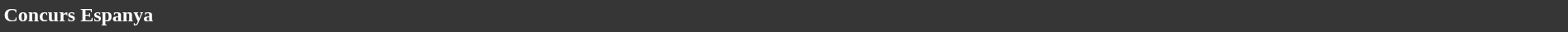<table style="width: 100%; background:#363636; color:white;">
<tr>
<td><strong>Concurs Espanya</strong></td>
</tr>
<tr>
</tr>
</table>
